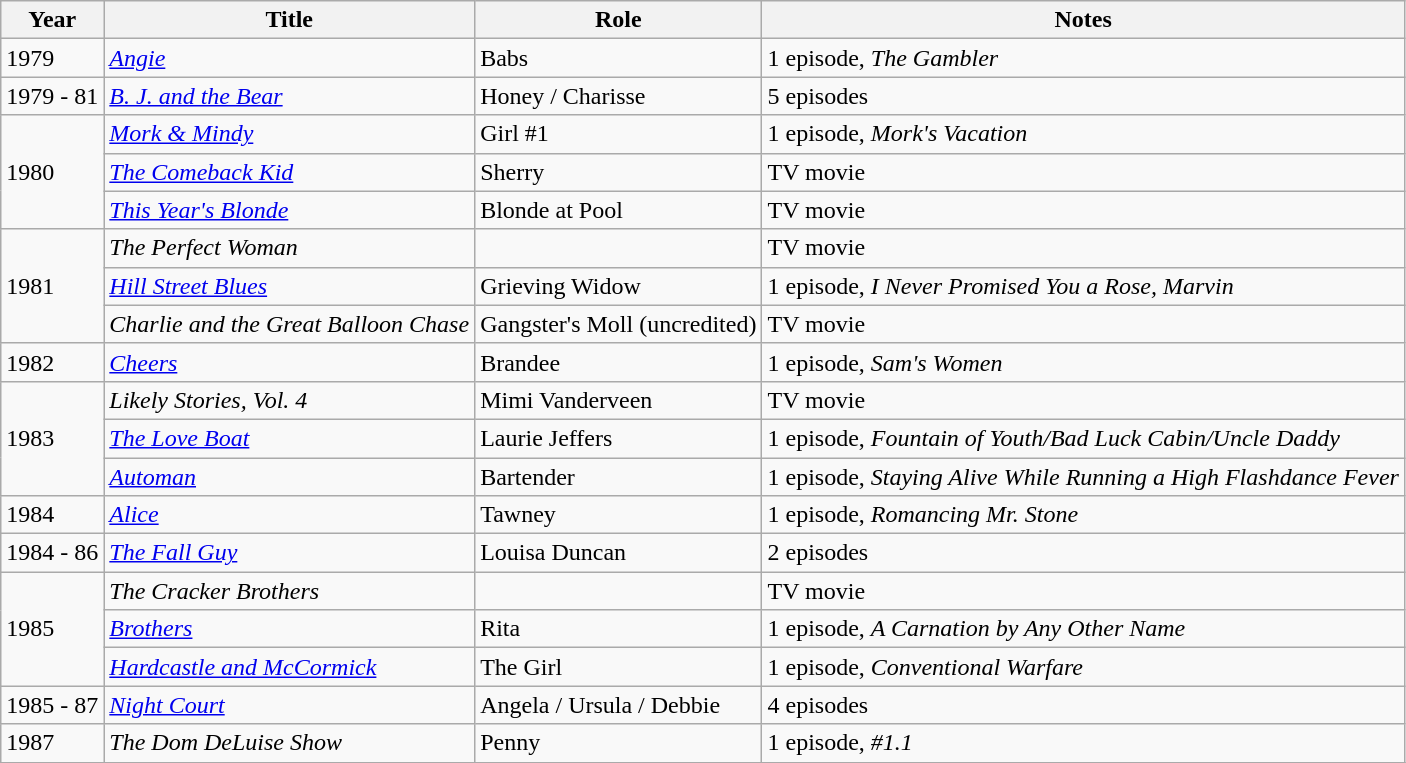<table class="wikitable sortable">
<tr>
<th>Year</th>
<th>Title</th>
<th>Role</th>
<th class="unsortable">Notes</th>
</tr>
<tr>
<td>1979</td>
<td><em><a href='#'>Angie</a></em></td>
<td>Babs</td>
<td>1 episode, <em>The Gambler</em></td>
</tr>
<tr>
<td>1979 - 81</td>
<td><em><a href='#'>B. J. and the Bear</a></em></td>
<td>Honey / Charisse</td>
<td>5 episodes</td>
</tr>
<tr>
<td rowspan="3">1980</td>
<td><em><a href='#'>Mork & Mindy</a></em></td>
<td>Girl #1</td>
<td>1 episode, <em>Mork's Vacation</em></td>
</tr>
<tr>
<td><em><a href='#'>The Comeback Kid</a></em></td>
<td>Sherry</td>
<td>TV movie</td>
</tr>
<tr>
<td><em><a href='#'>This Year's Blonde</a></em></td>
<td>Blonde at Pool</td>
<td>TV movie</td>
</tr>
<tr>
<td rowspan="3">1981</td>
<td><em>The Perfect Woman</em></td>
<td></td>
<td>TV movie</td>
</tr>
<tr>
<td><em><a href='#'>Hill Street Blues</a></em></td>
<td>Grieving Widow</td>
<td>1 episode, <em>I Never Promised You a Rose, Marvin</em></td>
</tr>
<tr>
<td><em>Charlie and the Great Balloon Chase</em></td>
<td>Gangster's Moll (uncredited)</td>
<td>TV movie</td>
</tr>
<tr>
<td>1982</td>
<td><em><a href='#'>Cheers</a></em></td>
<td>Brandee</td>
<td>1 episode, <em>Sam's Women</em></td>
</tr>
<tr>
<td rowspan="3">1983</td>
<td><em>Likely Stories, Vol. 4</em></td>
<td>Mimi Vanderveen</td>
<td>TV movie</td>
</tr>
<tr>
<td><em><a href='#'>The Love Boat</a></em></td>
<td>Laurie Jeffers</td>
<td>1 episode, <em>Fountain of Youth/Bad Luck Cabin/Uncle Daddy</em></td>
</tr>
<tr>
<td><em><a href='#'>Automan</a></em></td>
<td>Bartender</td>
<td>1 episode, <em>Staying Alive While Running a High Flashdance Fever</em></td>
</tr>
<tr>
<td>1984</td>
<td><em><a href='#'>Alice</a></em></td>
<td>Tawney</td>
<td>1 episode, <em>Romancing Mr. Stone</em></td>
</tr>
<tr>
<td>1984 - 86</td>
<td><em><a href='#'>The Fall Guy</a></em></td>
<td>Louisa Duncan</td>
<td>2 episodes</td>
</tr>
<tr>
<td rowspan="3">1985</td>
<td><em>The Cracker Brothers</em></td>
<td></td>
<td>TV movie</td>
</tr>
<tr>
<td><em><a href='#'>Brothers</a></em></td>
<td>Rita</td>
<td>1 episode, <em>A Carnation by Any Other Name</em></td>
</tr>
<tr>
<td><em><a href='#'>Hardcastle and McCormick</a></em></td>
<td>The Girl</td>
<td>1 episode, <em>Conventional Warfare</em></td>
</tr>
<tr>
<td>1985 - 87</td>
<td><em><a href='#'>Night Court</a></em></td>
<td>Angela / Ursula / Debbie</td>
<td>4 episodes</td>
</tr>
<tr>
<td>1987</td>
<td><em>The Dom DeLuise Show</em></td>
<td>Penny</td>
<td>1 episode, <em>#1.1</em></td>
</tr>
<tr>
</tr>
</table>
